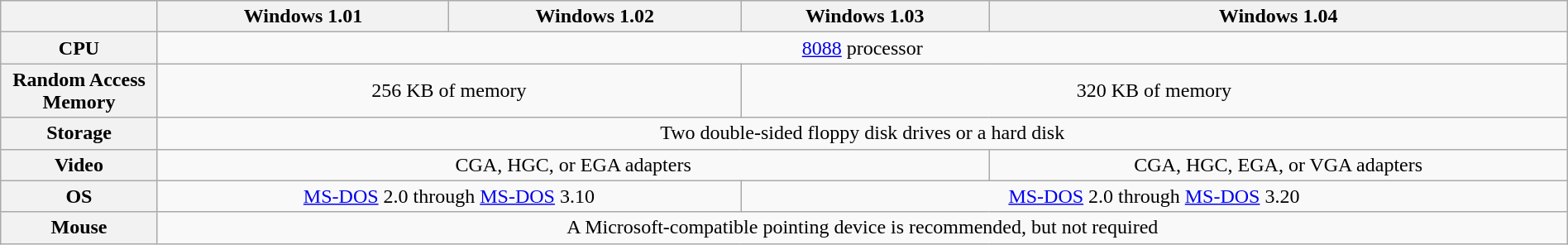<table class="wikitable" style="text-align:center; width:100%">
<tr>
<th style="width: 10%;"></th>
<th>Windows 1.01</th>
<th>Windows 1.02</th>
<th>Windows 1.03</th>
<th>Windows 1.04</th>
</tr>
<tr>
<th>CPU</th>
<td colspan=4><a href='#'>8088</a> processor</td>
</tr>
<tr>
<th>Random Access Memory</th>
<td colspan=2>256 KB of memory</td>
<td colspan=2>320 KB of memory</td>
</tr>
<tr>
<th>Storage</th>
<td colspan=4>Two double-sided floppy disk drives or a hard disk</td>
</tr>
<tr>
<th>Video</th>
<td colspan=3>CGA, HGC, or EGA adapters</td>
<td>CGA, HGC, EGA, or VGA adapters</td>
</tr>
<tr>
<th>OS</th>
<td colspan="2"><a href='#'>MS-DOS</a> 2.0 through <a href='#'>MS-DOS</a> 3.10</td>
<td colspan="2"><a href='#'>MS-DOS</a> 2.0 through <a href='#'>MS-DOS</a> 3.20</td>
</tr>
<tr>
<th>Mouse</th>
<td colspan=4>A Microsoft-compatible pointing device is recommended, but not required</td>
</tr>
</table>
